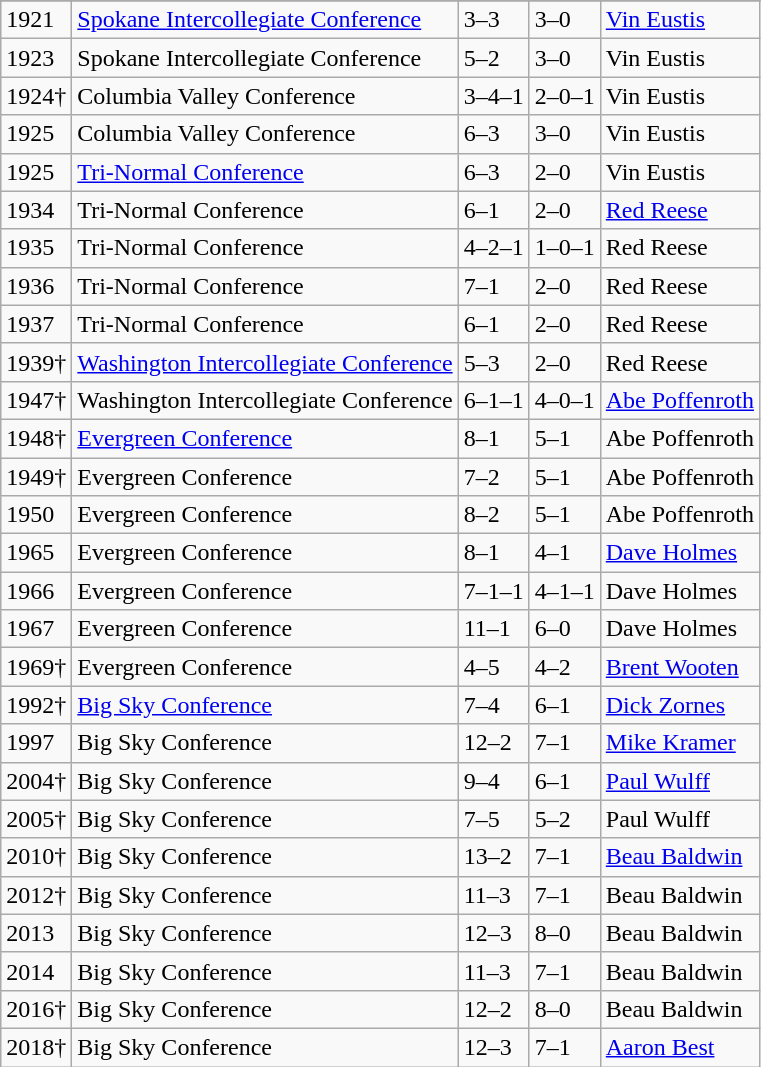<table class="wikitable">
<tr>
</tr>
<tr>
<td>1921</td>
<td><a href='#'>Spokane Intercollegiate Conference</a></td>
<td>3–3</td>
<td>3–0</td>
<td><a href='#'>Vin Eustis</a></td>
</tr>
<tr>
<td>1923</td>
<td>Spokane Intercollegiate Conference</td>
<td>5–2</td>
<td>3–0</td>
<td>Vin Eustis</td>
</tr>
<tr>
<td>1924†</td>
<td>Columbia Valley Conference</td>
<td>3–4–1</td>
<td>2–0–1</td>
<td>Vin Eustis</td>
</tr>
<tr>
<td>1925</td>
<td>Columbia Valley Conference</td>
<td>6–3</td>
<td>3–0</td>
<td>Vin Eustis</td>
</tr>
<tr>
<td>1925</td>
<td><a href='#'>Tri-Normal Conference</a></td>
<td>6–3</td>
<td>2–0</td>
<td>Vin Eustis</td>
</tr>
<tr>
<td>1934</td>
<td>Tri-Normal Conference</td>
<td>6–1</td>
<td>2–0</td>
<td><a href='#'>Red Reese</a></td>
</tr>
<tr>
<td>1935</td>
<td>Tri-Normal Conference</td>
<td>4–2–1</td>
<td>1–0–1</td>
<td>Red Reese</td>
</tr>
<tr>
<td>1936</td>
<td>Tri-Normal Conference</td>
<td>7–1</td>
<td>2–0</td>
<td>Red Reese</td>
</tr>
<tr>
<td>1937</td>
<td>Tri-Normal Conference</td>
<td>6–1</td>
<td>2–0</td>
<td>Red Reese</td>
</tr>
<tr>
<td>1939†</td>
<td><a href='#'>Washington Intercollegiate Conference</a></td>
<td>5–3</td>
<td>2–0</td>
<td>Red Reese</td>
</tr>
<tr>
<td>1947†</td>
<td>Washington Intercollegiate Conference</td>
<td>6–1–1</td>
<td>4–0–1</td>
<td><a href='#'>Abe Poffenroth</a></td>
</tr>
<tr>
<td>1948†</td>
<td><a href='#'>Evergreen Conference</a></td>
<td>8–1</td>
<td>5–1</td>
<td>Abe Poffenroth</td>
</tr>
<tr>
<td>1949†</td>
<td>Evergreen Conference</td>
<td>7–2</td>
<td>5–1</td>
<td>Abe Poffenroth</td>
</tr>
<tr>
<td>1950</td>
<td>Evergreen Conference</td>
<td>8–2</td>
<td>5–1</td>
<td>Abe Poffenroth</td>
</tr>
<tr>
<td>1965</td>
<td>Evergreen Conference</td>
<td>8–1</td>
<td>4–1</td>
<td><a href='#'>Dave Holmes</a></td>
</tr>
<tr>
<td>1966</td>
<td>Evergreen Conference</td>
<td>7–1–1</td>
<td>4–1–1</td>
<td>Dave Holmes</td>
</tr>
<tr>
<td>1967</td>
<td>Evergreen Conference</td>
<td>11–1</td>
<td>6–0</td>
<td>Dave Holmes</td>
</tr>
<tr>
<td>1969†</td>
<td>Evergreen Conference</td>
<td>4–5</td>
<td>4–2</td>
<td><a href='#'>Brent Wooten</a></td>
</tr>
<tr>
<td>1992†</td>
<td><a href='#'>Big Sky Conference</a></td>
<td>7–4</td>
<td>6–1</td>
<td><a href='#'>Dick Zornes</a></td>
</tr>
<tr>
<td>1997</td>
<td>Big Sky Conference</td>
<td>12–2</td>
<td>7–1</td>
<td><a href='#'>Mike Kramer</a></td>
</tr>
<tr>
<td>2004†</td>
<td>Big Sky Conference</td>
<td>9–4</td>
<td>6–1</td>
<td><a href='#'>Paul Wulff</a></td>
</tr>
<tr>
<td>2005†</td>
<td>Big Sky Conference</td>
<td>7–5</td>
<td>5–2</td>
<td>Paul Wulff</td>
</tr>
<tr>
<td>2010†</td>
<td>Big Sky Conference</td>
<td>13–2</td>
<td>7–1</td>
<td><a href='#'>Beau Baldwin</a></td>
</tr>
<tr>
<td>2012†</td>
<td>Big Sky Conference</td>
<td>11–3</td>
<td>7–1</td>
<td>Beau Baldwin</td>
</tr>
<tr>
<td>2013</td>
<td>Big Sky Conference</td>
<td>12–3</td>
<td>8–0</td>
<td>Beau Baldwin</td>
</tr>
<tr>
<td>2014</td>
<td>Big Sky Conference</td>
<td>11–3</td>
<td>7–1</td>
<td>Beau Baldwin</td>
</tr>
<tr>
<td>2016†</td>
<td>Big Sky Conference</td>
<td>12–2</td>
<td>8–0</td>
<td>Beau Baldwin</td>
</tr>
<tr>
<td>2018†</td>
<td>Big Sky Conference</td>
<td>12–3</td>
<td>7–1</td>
<td><a href='#'>Aaron Best</a></td>
</tr>
</table>
